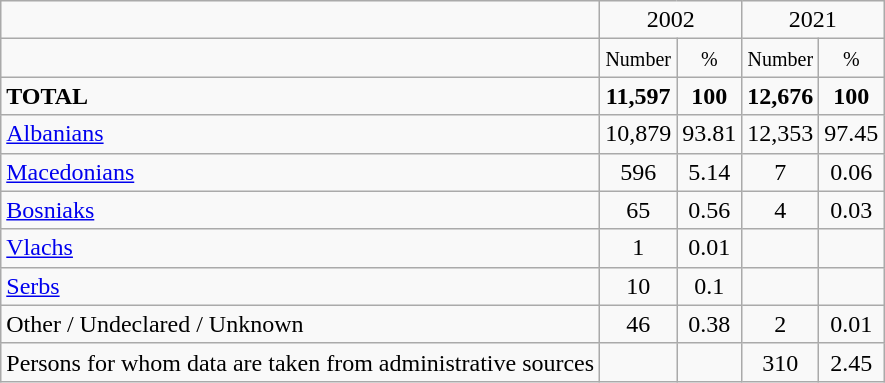<table class="wikitable">
<tr>
<td></td>
<td colspan="2" align="center">2002</td>
<td colspan="2" align="center">2021</td>
</tr>
<tr>
<td></td>
<td align="center"><small>Number</small></td>
<td align="center"><small>%</small></td>
<td align="center"><small>Number</small></td>
<td align="center"><small>%</small></td>
</tr>
<tr>
<td><strong>TOTAL</strong></td>
<td align="center"><strong>11,597</strong></td>
<td align="center"><strong>100</strong></td>
<td align="center"><strong>12,676</strong></td>
<td align="center"><strong>100</strong></td>
</tr>
<tr>
<td><a href='#'>Albanians</a></td>
<td align="center">10,879</td>
<td align="center">93.81</td>
<td align="center">12,353</td>
<td align="center">97.45</td>
</tr>
<tr>
<td><a href='#'>Macedonians</a></td>
<td align="center">596</td>
<td align="center">5.14</td>
<td align="center">7</td>
<td align="center">0.06</td>
</tr>
<tr>
<td><a href='#'>Bosniaks</a></td>
<td align="center">65</td>
<td align="center">0.56</td>
<td align="center">4</td>
<td align="center">0.03</td>
</tr>
<tr>
<td><a href='#'>Vlachs</a></td>
<td align="center">1</td>
<td align="center">0.01</td>
<td align="center"></td>
<td align="center"></td>
</tr>
<tr>
<td><a href='#'>Serbs</a></td>
<td align="center">10</td>
<td align="center">0.1</td>
<td align="center"></td>
<td align="center"></td>
</tr>
<tr>
<td>Other / Undeclared / Unknown</td>
<td align="center">46</td>
<td align="center">0.38</td>
<td align="center">2</td>
<td align="center">0.01</td>
</tr>
<tr>
<td>Persons for whom data are taken from administrative sources</td>
<td align="center"></td>
<td align="center"></td>
<td align="center">310</td>
<td align="center">2.45</td>
</tr>
</table>
